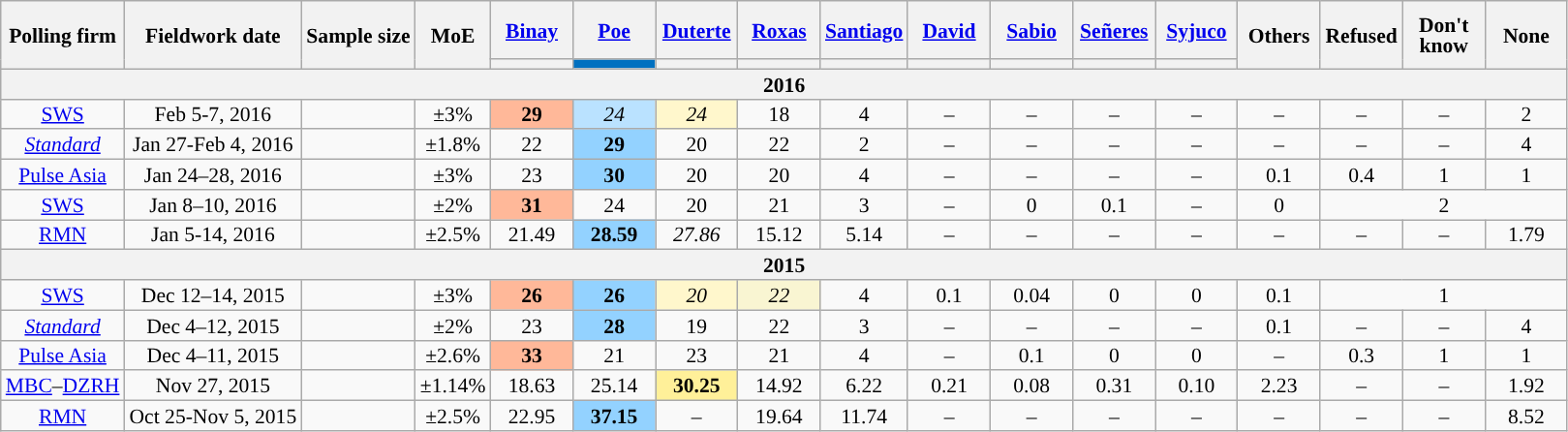<table class="wikitable" style="text-align:center;font-size:90%;line-height:14px;">
<tr style="height:40px;">
<th rowspan="2">Polling firm</th>
<th rowspan="2">Fieldwork date</th>
<th rowspan="2">Sample size</th>
<th rowspan="2"><abbr>MoE</abbr></th>
<th style="width:50px;"><a href='#'>Binay</a><br></th>
<th style="width:50px;"><a href='#'>Poe</a><br></th>
<th style="width:50px;"><a href='#'>Duterte</a><br></th>
<th style="width:50px;"><a href='#'>Roxas</a><br></th>
<th style="width:50px;"><a href='#'>Santiago</a><br></th>
<th style="width:50px;"><a href='#'>David</a><br></th>
<th style="width:50px;"><a href='#'>Sabio</a><br></th>
<th style="width:50px;"><a href='#'>Señeres</a><br></th>
<th style="width:50px;"><a href='#'>Syjuco</a><br></th>
<th style="width:50px;" rowspan="2">Others</th>
<th style="width:50px;" rowspan="2">Refused</th>
<th style="width:50px;" rowspan="2">Don't know</th>
<th style="width:50px;" rowspan="2">None</th>
</tr>
<tr>
<th style="background:"></th>
<th style="background:#0070C0;"></th>
<th style="background:"></th>
<th style="background:"></th>
<th style="background:"></th>
<th style="background:"></th>
<th style="background:"></th>
<th style="background:"></th>
<th style="background:"></th>
</tr>
<tr>
<th colspan="17">2016</th>
</tr>
<tr>
<td><a href='#'>SWS</a></td>
<td>Feb 5-7, 2016</td>
<td></td>
<td>±3%</td>
<td style="background:#FFB899;"><strong>29</strong></td>
<td style="background:#bae2ff;"><em>24</em></td>
<td style="background:#fff7cc;"><em>24</em></td>
<td>18</td>
<td>4</td>
<td>–</td>
<td>–</td>
<td>–</td>
<td>–</td>
<td>–</td>
<td>–</td>
<td>–</td>
<td>2</td>
</tr>
<tr>
<td><em><a href='#'>Standard</a></em></td>
<td>Jan 27-Feb 4, 2016</td>
<td></td>
<td>±1.8%</td>
<td>22</td>
<td style="background:#93d2ff;"><strong>29</strong></td>
<td>20</td>
<td>22</td>
<td>2</td>
<td>–</td>
<td>–</td>
<td>–</td>
<td>–</td>
<td>–</td>
<td>–</td>
<td>–</td>
<td>4</td>
</tr>
<tr>
<td><a href='#'>Pulse Asia</a></td>
<td>Jan 24–28, 2016</td>
<td></td>
<td>±3%</td>
<td>23</td>
<td style="background:#93d2ff;"><strong>30</strong></td>
<td>20</td>
<td>20</td>
<td>4</td>
<td>–</td>
<td>–</td>
<td>–</td>
<td>–</td>
<td>0.1</td>
<td>0.4</td>
<td>1</td>
<td>1</td>
</tr>
<tr>
<td><a href='#'>SWS</a></td>
<td>Jan 8–10, 2016</td>
<td></td>
<td>±2%</td>
<td style="background:#FFB899;"><strong>31</strong></td>
<td>24</td>
<td>20</td>
<td>21</td>
<td>3</td>
<td>–</td>
<td>0</td>
<td>0.1</td>
<td>–</td>
<td>0</td>
<td colspan="3">2</td>
</tr>
<tr>
<td><a href='#'>RMN</a></td>
<td>Jan 5-14, 2016</td>
<td></td>
<td>±2.5%</td>
<td>21.49</td>
<td style="background:#93d2ff;"><strong>28.59</strong></td>
<td><em>27.86</em></td>
<td>15.12</td>
<td>5.14</td>
<td>–</td>
<td>–</td>
<td>–</td>
<td>–</td>
<td>–</td>
<td>–</td>
<td>–</td>
<td>1.79</td>
</tr>
<tr>
<th colspan="17">2015</th>
</tr>
<tr>
<td><a href='#'>SWS</a></td>
<td>Dec 12–14, 2015</td>
<td></td>
<td>±3%</td>
<td style="background:#FFB899;"><strong>26</strong></td>
<td style="background:#93d2ff;"><strong>26</strong></td>
<td style="background:#fff7cc;"><em>20</em></td>
<td style="background:#f9f5d2;"><em>22</em></td>
<td>4</td>
<td>0.1</td>
<td>0.04</td>
<td>0</td>
<td>0</td>
<td>0.1</td>
<td colspan="3">1</td>
</tr>
<tr>
<td><em><a href='#'>Standard</a></em></td>
<td>Dec 4–12, 2015</td>
<td></td>
<td>±2%</td>
<td>23</td>
<td style="background:#93d2ff;"><strong>28</strong></td>
<td>19</td>
<td>22</td>
<td>3</td>
<td>–</td>
<td>–</td>
<td>–</td>
<td>–</td>
<td>0.1</td>
<td>–</td>
<td>–</td>
<td>4</td>
</tr>
<tr>
<td><a href='#'>Pulse Asia</a></td>
<td>Dec 4–11, 2015</td>
<td></td>
<td>±2.6%</td>
<td style="background:#FFB899;"><strong>33</strong></td>
<td>21</td>
<td>23</td>
<td>21</td>
<td>4</td>
<td>–</td>
<td>0.1</td>
<td>0</td>
<td>0</td>
<td>–</td>
<td>0.3</td>
<td>1</td>
<td>1</td>
</tr>
<tr>
<td><a href='#'>MBC</a>–<a href='#'>DZRH</a></td>
<td>Nov 27, 2015</td>
<td></td>
<td>±1.14%</td>
<td>18.63</td>
<td>25.14</td>
<td style="background:#fff099;"><strong>30.25</strong></td>
<td>14.92</td>
<td>6.22</td>
<td>0.21</td>
<td>0.08</td>
<td>0.31</td>
<td>0.10</td>
<td>2.23</td>
<td>–</td>
<td>–</td>
<td>1.92</td>
</tr>
<tr>
<td><a href='#'>RMN</a></td>
<td>Oct 25-Nov 5, 2015</td>
<td></td>
<td>±2.5%</td>
<td>22.95</td>
<td style="background:#93d2ff;"><strong>37.15</strong></td>
<td>–</td>
<td>19.64</td>
<td>11.74</td>
<td>–</td>
<td>–</td>
<td>–</td>
<td>–</td>
<td>–</td>
<td>–</td>
<td>–</td>
<td>8.52</td>
</tr>
</table>
